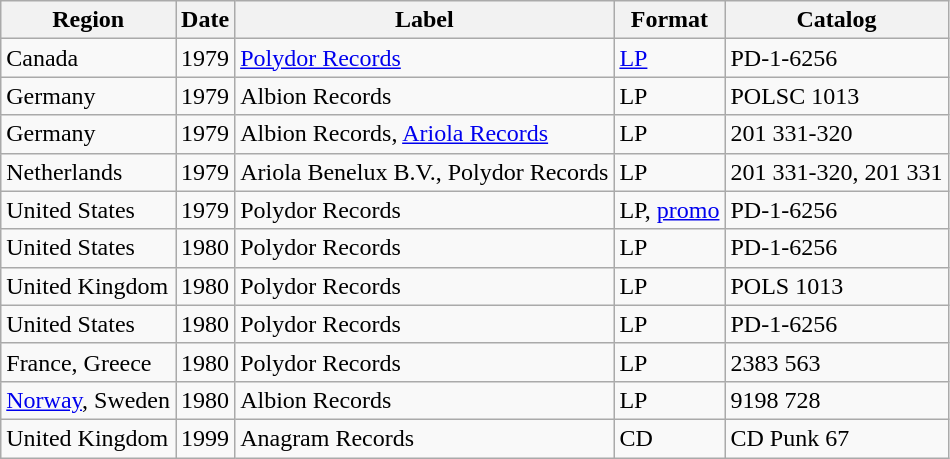<table class="wikitable sortable">
<tr>
<th>Region</th>
<th>Date</th>
<th>Label</th>
<th>Format</th>
<th>Catalog</th>
</tr>
<tr>
<td>Canada</td>
<td>1979</td>
<td><a href='#'>Polydor Records</a></td>
<td><a href='#'>LP</a></td>
<td>PD-1-6256</td>
</tr>
<tr>
<td>Germany</td>
<td>1979</td>
<td>Albion Records</td>
<td>LP</td>
<td>POLSC 1013</td>
</tr>
<tr>
<td>Germany</td>
<td>1979</td>
<td>Albion Records, <a href='#'>Ariola Records</a></td>
<td>LP</td>
<td>201 331-320</td>
</tr>
<tr>
<td>Netherlands</td>
<td>1979</td>
<td>Ariola Benelux B.V., Polydor Records</td>
<td>LP</td>
<td>201 331-320, 201 331</td>
</tr>
<tr>
<td>United States</td>
<td>1979</td>
<td>Polydor Records</td>
<td>LP, <a href='#'>promo</a></td>
<td>PD-1-6256</td>
</tr>
<tr>
<td>United States</td>
<td>1980</td>
<td>Polydor Records</td>
<td>LP</td>
<td>PD-1-6256</td>
</tr>
<tr>
<td>United Kingdom</td>
<td>1980</td>
<td>Polydor Records</td>
<td>LP</td>
<td>POLS 1013</td>
</tr>
<tr>
<td>United States</td>
<td>1980</td>
<td>Polydor Records</td>
<td>LP</td>
<td>PD-1-6256</td>
</tr>
<tr>
<td>France, Greece</td>
<td>1980</td>
<td>Polydor Records</td>
<td>LP</td>
<td>2383 563</td>
</tr>
<tr>
<td><a href='#'>Norway</a>, Sweden</td>
<td>1980</td>
<td>Albion Records</td>
<td>LP</td>
<td>9198 728</td>
</tr>
<tr>
<td>United Kingdom</td>
<td>1999</td>
<td>Anagram Records</td>
<td>CD</td>
<td>CD Punk 67</td>
</tr>
</table>
